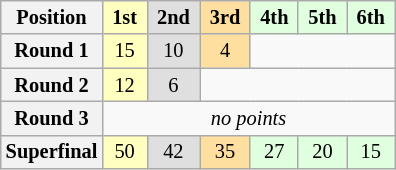<table class="wikitable" style="font-size:85%; text-align:center">
<tr>
<th>Position</th>
<td style="background:#ffffbf;"> <strong>1st</strong> </td>
<td style="background:#dfdfdf;"> <strong>2nd</strong> </td>
<td style="background:#ffdf9f;"> <strong>3rd</strong> </td>
<td style="background:#dfffdf;"> <strong>4th</strong> </td>
<td style="background:#dfffdf;"> <strong>5th</strong> </td>
<td style="background:#dfffdf;"> <strong>6th</strong> </td>
</tr>
<tr>
<th>Round 1</th>
<td style="background:#ffffbf;">15</td>
<td style="background:#dfdfdf;">10</td>
<td style="background:#ffdf9f;">4</td>
<td colspan=3></td>
</tr>
<tr>
<th>Round 2</th>
<td style="background:#ffffbf;">12</td>
<td style="background:#dfdfdf;">6</td>
<td colspan=4></td>
</tr>
<tr>
<th>Round 3</th>
<td colspan=6><em>no points</em></td>
</tr>
<tr>
<th>Superfinal</th>
<td style="background:#ffffbf;">50</td>
<td style="background:#dfdfdf;">42</td>
<td style="background:#ffdf9f;">35</td>
<td style="background:#dfffdf;">27</td>
<td style="background:#dfffdf;">20</td>
<td style="background:#dfffdf;">15</td>
</tr>
</table>
